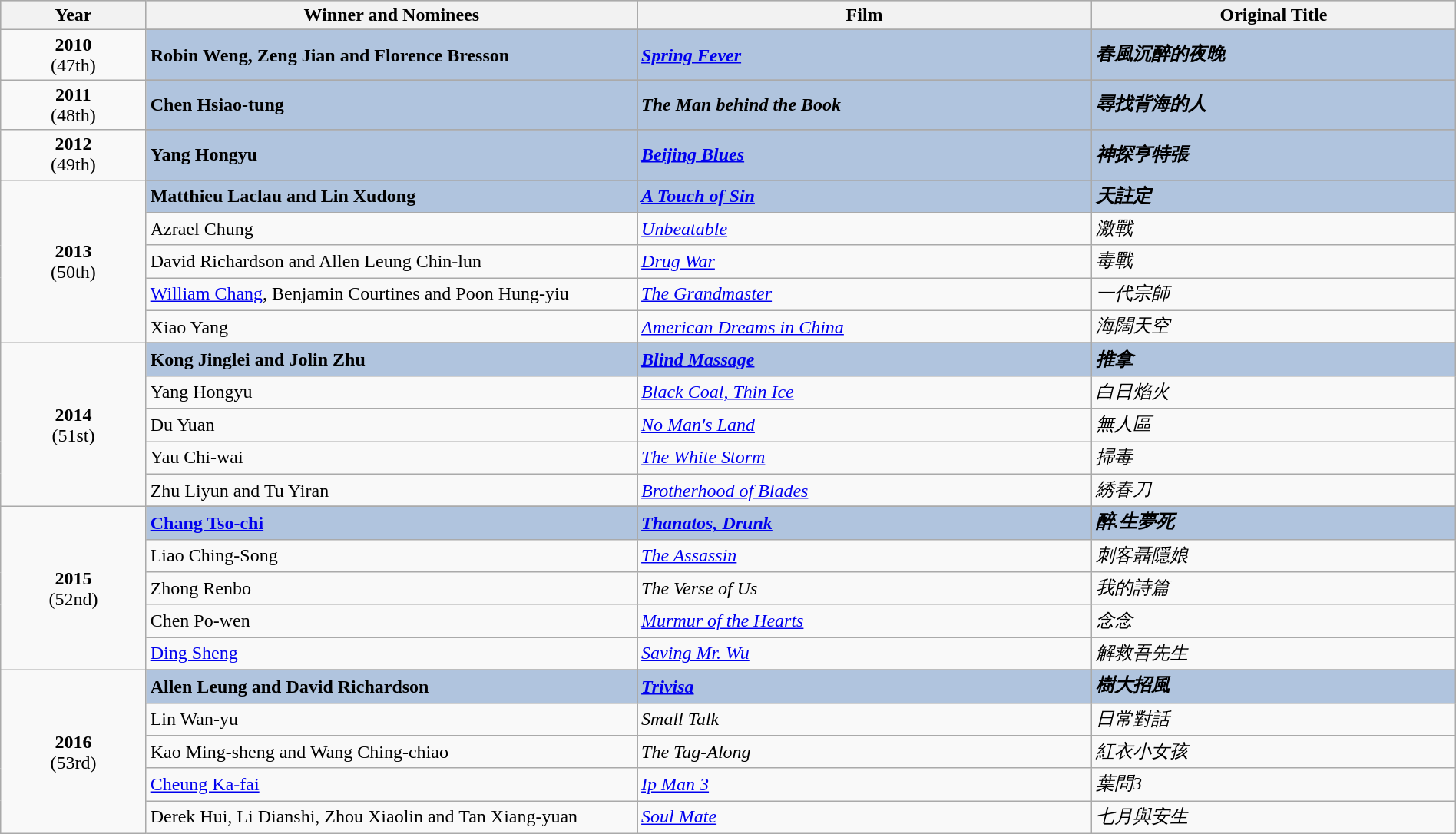<table class="wikitable" style="width:100%;" cellpadding="5">
<tr style="background:#bebebe;">
<th style="width:8%;">Year</th>
<th style="width:27%;">Winner and Nominees</th>
<th style="width:25%;">Film</th>
<th style="width:20%;">Original Title</th>
</tr>
<tr>
<td rowspan="2" style="text-align:center"><strong>2010</strong><br>(47th)</td>
</tr>
<tr style="background:#B0C4DE;">
<td><strong>Robin Weng, Zeng Jian and Florence Bresson</strong></td>
<td><strong><em><a href='#'>Spring Fever</a></em></strong></td>
<td><strong><em>春風沉醉的夜晚</em></strong></td>
</tr>
<tr>
<td rowspan="2" style="text-align:center"><strong>2011</strong><br>(48th)</td>
</tr>
<tr style="background:#B0C4DE;">
<td><strong>Chen Hsiao-tung</strong></td>
<td><strong><em>The Man behind the Book</em></strong></td>
<td><strong><em>尋找背海的人</em></strong></td>
</tr>
<tr>
<td rowspan="2" style="text-align:center"><strong>2012</strong><br>(49th)</td>
</tr>
<tr style="background:#B0C4DE;">
<td><strong>Yang Hongyu</strong></td>
<td><strong><em><a href='#'>Beijing Blues</a></em></strong></td>
<td><strong><em>神探亨特張</em></strong></td>
</tr>
<tr>
<td rowspan="6" style="text-align:center"><strong>2013</strong><br>(50th)</td>
</tr>
<tr style="background:#B0C4DE;">
<td><strong>Matthieu Laclau and Lin Xudong</strong></td>
<td><strong><em><a href='#'>A Touch of Sin</a></em></strong></td>
<td><strong><em>天註定</em></strong></td>
</tr>
<tr>
<td>Azrael Chung</td>
<td><em><a href='#'>Unbeatable</a></em></td>
<td><em>激戰</em></td>
</tr>
<tr>
<td>David Richardson and Allen Leung Chin-lun</td>
<td><em><a href='#'>Drug War</a></em></td>
<td><em>毒戰</em></td>
</tr>
<tr>
<td><a href='#'>William Chang</a>, Benjamin Courtines and Poon Hung-yiu</td>
<td><em><a href='#'>The Grandmaster</a></em></td>
<td><em>一代宗師</em></td>
</tr>
<tr>
<td>Xiao Yang</td>
<td><em><a href='#'>American Dreams in China</a></em></td>
<td><em>海闊天空</em></td>
</tr>
<tr>
<td rowspan="6" style="text-align:center"><strong>2014</strong><br>(51st)</td>
</tr>
<tr style="background:#B0C4DE;">
<td><strong>Kong Jinglei and Jolin Zhu</strong></td>
<td><strong><em><a href='#'>Blind Massage</a></em></strong></td>
<td><strong><em>推拿</em></strong></td>
</tr>
<tr>
<td>Yang Hongyu</td>
<td><em><a href='#'>Black Coal, Thin Ice</a></em></td>
<td><em>白日焰火</em></td>
</tr>
<tr>
<td>Du Yuan</td>
<td><em><a href='#'>No Man's Land</a></em></td>
<td><em>無人區</em></td>
</tr>
<tr>
<td>Yau Chi-wai</td>
<td><em><a href='#'>The White Storm</a></em></td>
<td><em>掃毒</em></td>
</tr>
<tr>
<td>Zhu Liyun and Tu Yiran</td>
<td><em><a href='#'>Brotherhood of Blades</a></em></td>
<td><em>綉春刀</em></td>
</tr>
<tr>
<td rowspan="6" style="text-align:center"><strong>2015</strong><br>(52nd)</td>
</tr>
<tr style="background:#B0C4DE;">
<td><strong><a href='#'>Chang Tso-chi</a></strong></td>
<td><strong><em><a href='#'>Thanatos, Drunk</a></em></strong></td>
<td><strong><em>醉.生夢死</em></strong></td>
</tr>
<tr>
<td>Liao Ching-Song</td>
<td><em><a href='#'>The Assassin</a></em></td>
<td><em>刺客聶隱娘</em></td>
</tr>
<tr>
<td>Zhong Renbo</td>
<td><em>The Verse of Us</em></td>
<td><em>我的詩篇</em></td>
</tr>
<tr>
<td>Chen Po-wen</td>
<td><em><a href='#'>Murmur of the Hearts</a></em></td>
<td><em>念念</em></td>
</tr>
<tr>
<td><a href='#'>Ding Sheng</a></td>
<td><em><a href='#'>Saving Mr. Wu</a></em></td>
<td><em>解救吾先生</em></td>
</tr>
<tr>
<td rowspan="6" style="text-align:center"><strong>2016</strong><br>(53rd)</td>
</tr>
<tr style="background:#B0C4DE;">
<td><strong>Allen Leung and David Richardson</strong></td>
<td><strong><em><a href='#'>Trivisa</a></em></strong></td>
<td><strong><em>樹大招風</em></strong></td>
</tr>
<tr>
<td>Lin Wan-yu</td>
<td><em>Small Talk</em></td>
<td><em>日常對話</em></td>
</tr>
<tr>
<td>Kao Ming-sheng and Wang Ching-chiao</td>
<td><em>The Tag-Along</em></td>
<td><em>紅衣小女孩</em></td>
</tr>
<tr>
<td><a href='#'>Cheung Ka-fai</a></td>
<td><em><a href='#'>Ip Man 3</a></em></td>
<td><em>葉問3</em></td>
</tr>
<tr>
<td>Derek Hui, Li Dianshi, Zhou Xiaolin and Tan Xiang-yuan</td>
<td><em><a href='#'>Soul Mate</a></em></td>
<td><em>七月與安生</em></td>
</tr>
</table>
